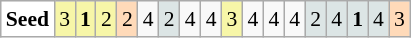<table class=wikitable style="text-align:center; font-size:90%;">
<tr align=center>
<th style="text-align:left; background:white;">Seed</th>
<td bgcolor=#F7F6A8>3</td>
<td bgcolor=#F7F6A8><strong>1</strong></td>
<td bgcolor=#F7F6A8>2</td>
<td bgcolor=#FFDAB9>2</td>
<td>4</td>
<td bgcolor=#DCE5E5>2</td>
<td>4</td>
<td>4</td>
<td bgcolor=#F7F6A8>3</td>
<td>4</td>
<td>4</td>
<td>4</td>
<td bgcolor=#DCE5E5>2</td>
<td bgcolor=#DCE5E5>4</td>
<td bgcolor=#DCE5E5><strong>1</strong></td>
<td bgcolor=#DCE5E5>4</td>
<td bgcolor=#FFDAB9>3</td>
</tr>
</table>
